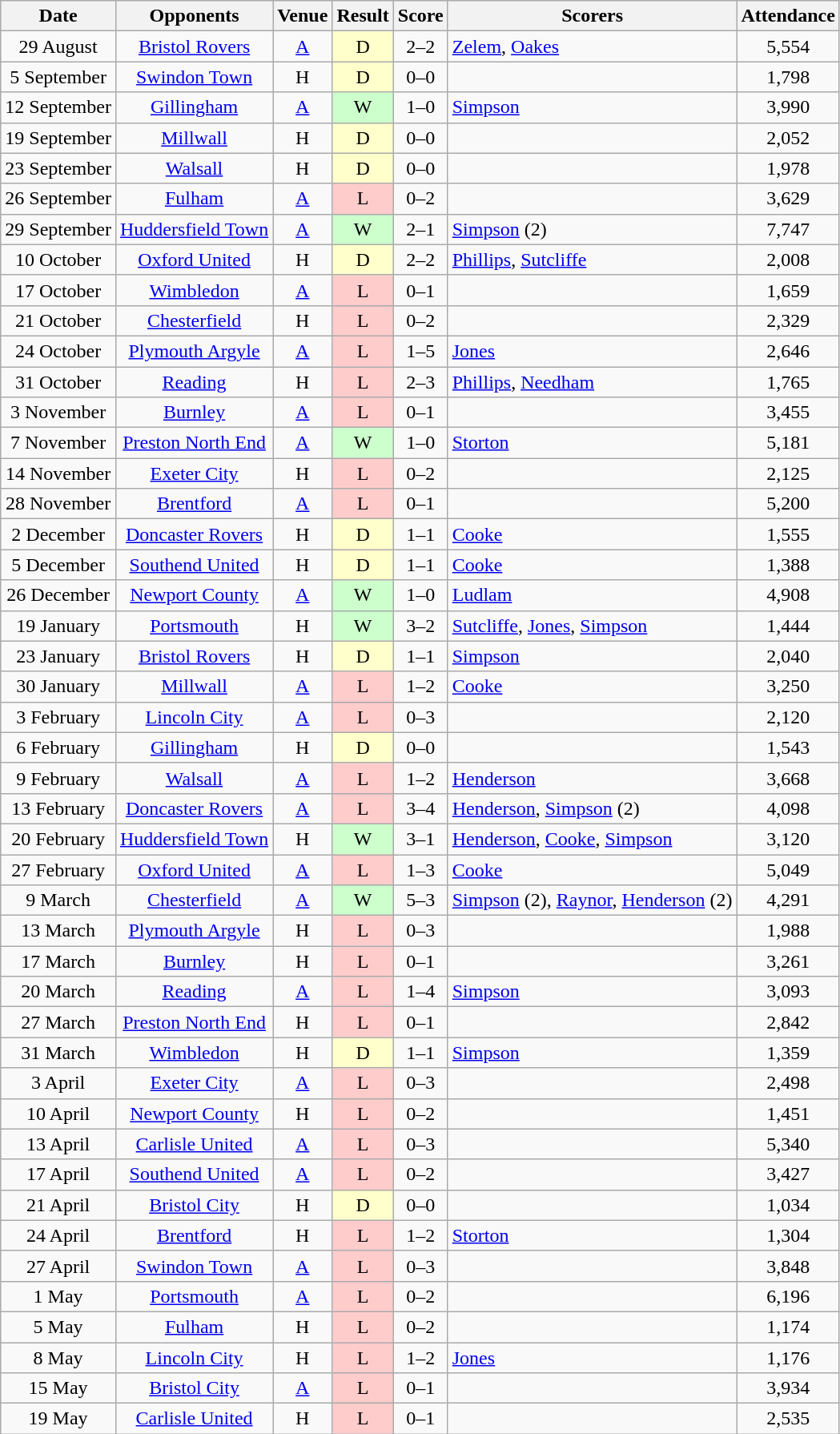<table class="wikitable" style="text-align:center">
<tr>
<th>Date</th>
<th>Opponents</th>
<th>Venue</th>
<th>Result</th>
<th>Score</th>
<th>Scorers</th>
<th>Attendance</th>
</tr>
<tr>
<td>29 August</td>
<td><a href='#'>Bristol Rovers</a></td>
<td><a href='#'>A</a></td>
<td style="background-color:#FFFFCC">D</td>
<td>2–2</td>
<td align="left"><a href='#'>Zelem</a>, <a href='#'>Oakes</a></td>
<td>5,554</td>
</tr>
<tr>
<td>5 September</td>
<td><a href='#'>Swindon Town</a></td>
<td>H</td>
<td style="background-color:#FFFFCC">D</td>
<td>0–0</td>
<td align="left"></td>
<td>1,798</td>
</tr>
<tr>
<td>12 September</td>
<td><a href='#'>Gillingham</a></td>
<td><a href='#'>A</a></td>
<td style="background-color:#CCFFCC">W</td>
<td>1–0</td>
<td align="left"><a href='#'>Simpson</a></td>
<td>3,990</td>
</tr>
<tr>
<td>19 September</td>
<td><a href='#'>Millwall</a></td>
<td>H</td>
<td style="background-color:#FFFFCC">D</td>
<td>0–0</td>
<td align="left"></td>
<td>2,052</td>
</tr>
<tr>
<td>23 September</td>
<td><a href='#'>Walsall</a></td>
<td>H</td>
<td style="background-color:#FFFFCC">D</td>
<td>0–0</td>
<td align="left"></td>
<td>1,978</td>
</tr>
<tr>
<td>26 September</td>
<td><a href='#'>Fulham</a></td>
<td><a href='#'>A</a></td>
<td style="background-color:#FFCCCC">L</td>
<td>0–2</td>
<td align="left"></td>
<td>3,629</td>
</tr>
<tr>
<td>29 September</td>
<td><a href='#'>Huddersfield Town</a></td>
<td><a href='#'>A</a></td>
<td style="background-color:#CCFFCC">W</td>
<td>2–1</td>
<td align="left"><a href='#'>Simpson</a> (2)</td>
<td>7,747</td>
</tr>
<tr>
<td>10 October</td>
<td><a href='#'>Oxford United</a></td>
<td>H</td>
<td style="background-color:#FFFFCC">D</td>
<td>2–2</td>
<td align="left"><a href='#'>Phillips</a>, <a href='#'>Sutcliffe</a></td>
<td>2,008</td>
</tr>
<tr>
<td>17 October</td>
<td><a href='#'>Wimbledon</a></td>
<td><a href='#'>A</a></td>
<td style="background-color:#FFCCCC">L</td>
<td>0–1</td>
<td align="left"></td>
<td>1,659</td>
</tr>
<tr>
<td>21 October</td>
<td><a href='#'>Chesterfield</a></td>
<td>H</td>
<td style="background-color:#FFCCCC">L</td>
<td>0–2</td>
<td align="left"></td>
<td>2,329</td>
</tr>
<tr>
<td>24 October</td>
<td><a href='#'>Plymouth Argyle</a></td>
<td><a href='#'>A</a></td>
<td style="background-color:#FFCCCC">L</td>
<td>1–5</td>
<td align="left"><a href='#'>Jones</a></td>
<td>2,646</td>
</tr>
<tr>
<td>31 October</td>
<td><a href='#'>Reading</a></td>
<td>H</td>
<td style="background-color:#FFCCCC">L</td>
<td>2–3</td>
<td align="left"><a href='#'>Phillips</a>, <a href='#'>Needham</a></td>
<td>1,765</td>
</tr>
<tr>
<td>3 November</td>
<td><a href='#'>Burnley</a></td>
<td><a href='#'>A</a></td>
<td style="background-color:#FFCCCC">L</td>
<td>0–1</td>
<td align="left"></td>
<td>3,455</td>
</tr>
<tr>
<td>7 November</td>
<td><a href='#'>Preston North End</a></td>
<td><a href='#'>A</a></td>
<td style="background-color:#CCFFCC">W</td>
<td>1–0</td>
<td align="left"><a href='#'>Storton</a></td>
<td>5,181</td>
</tr>
<tr>
<td>14 November</td>
<td><a href='#'>Exeter City</a></td>
<td>H</td>
<td style="background-color:#FFCCCC">L</td>
<td>0–2</td>
<td align="left"></td>
<td>2,125</td>
</tr>
<tr>
<td>28 November</td>
<td><a href='#'>Brentford</a></td>
<td><a href='#'>A</a></td>
<td style="background-color:#FFCCCC">L</td>
<td>0–1</td>
<td align="left"></td>
<td>5,200</td>
</tr>
<tr>
<td>2 December</td>
<td><a href='#'>Doncaster Rovers</a></td>
<td>H</td>
<td style="background-color:#FFFFCC">D</td>
<td>1–1</td>
<td align="left"><a href='#'>Cooke</a></td>
<td>1,555</td>
</tr>
<tr>
<td>5 December</td>
<td><a href='#'>Southend United</a></td>
<td>H</td>
<td style="background-color:#FFFFCC">D</td>
<td>1–1</td>
<td align="left"><a href='#'>Cooke</a></td>
<td>1,388</td>
</tr>
<tr>
<td>26 December</td>
<td><a href='#'>Newport County</a></td>
<td><a href='#'>A</a></td>
<td style="background-color:#CCFFCC">W</td>
<td>1–0</td>
<td align="left"><a href='#'>Ludlam</a></td>
<td>4,908</td>
</tr>
<tr>
<td>19 January</td>
<td><a href='#'>Portsmouth</a></td>
<td>H</td>
<td style="background-color:#CCFFCC">W</td>
<td>3–2</td>
<td align="left"><a href='#'>Sutcliffe</a>, <a href='#'>Jones</a>, <a href='#'>Simpson</a></td>
<td>1,444</td>
</tr>
<tr>
<td>23 January</td>
<td><a href='#'>Bristol Rovers</a></td>
<td>H</td>
<td style="background-color:#FFFFCC">D</td>
<td>1–1</td>
<td align="left"><a href='#'>Simpson</a></td>
<td>2,040</td>
</tr>
<tr>
<td>30 January</td>
<td><a href='#'>Millwall</a></td>
<td><a href='#'>A</a></td>
<td style="background-color:#FFCCCC">L</td>
<td>1–2</td>
<td align="left"><a href='#'>Cooke</a></td>
<td>3,250</td>
</tr>
<tr>
<td>3 February</td>
<td><a href='#'>Lincoln City</a></td>
<td><a href='#'>A</a></td>
<td style="background-color:#FFCCCC">L</td>
<td>0–3</td>
<td align="left"></td>
<td>2,120</td>
</tr>
<tr>
<td>6 February</td>
<td><a href='#'>Gillingham</a></td>
<td>H</td>
<td style="background-color:#FFFFCC">D</td>
<td>0–0</td>
<td align="left"></td>
<td>1,543</td>
</tr>
<tr>
<td>9 February</td>
<td><a href='#'>Walsall</a></td>
<td><a href='#'>A</a></td>
<td style="background-color:#FFCCCC">L</td>
<td>1–2</td>
<td align="left"><a href='#'>Henderson</a></td>
<td>3,668</td>
</tr>
<tr>
<td>13 February</td>
<td><a href='#'>Doncaster Rovers</a></td>
<td><a href='#'>A</a></td>
<td style="background-color:#FFCCCC">L</td>
<td>3–4</td>
<td align="left"><a href='#'>Henderson</a>, <a href='#'>Simpson</a> (2)</td>
<td>4,098</td>
</tr>
<tr>
<td>20 February</td>
<td><a href='#'>Huddersfield Town</a></td>
<td>H</td>
<td style="background-color:#CCFFCC">W</td>
<td>3–1</td>
<td align="left"><a href='#'>Henderson</a>, <a href='#'>Cooke</a>, <a href='#'>Simpson</a></td>
<td>3,120</td>
</tr>
<tr>
<td>27 February</td>
<td><a href='#'>Oxford United</a></td>
<td><a href='#'>A</a></td>
<td style="background-color:#FFCCCC">L</td>
<td>1–3</td>
<td align="left"><a href='#'>Cooke</a></td>
<td>5,049</td>
</tr>
<tr>
<td>9 March</td>
<td><a href='#'>Chesterfield</a></td>
<td><a href='#'>A</a></td>
<td style="background-color:#CCFFCC">W</td>
<td>5–3</td>
<td align="left"><a href='#'>Simpson</a> (2), <a href='#'>Raynor</a>, <a href='#'>Henderson</a> (2)</td>
<td>4,291</td>
</tr>
<tr>
<td>13 March</td>
<td><a href='#'>Plymouth Argyle</a></td>
<td>H</td>
<td style="background-color:#FFCCCC">L</td>
<td>0–3</td>
<td align="left"></td>
<td>1,988</td>
</tr>
<tr>
<td>17 March</td>
<td><a href='#'>Burnley</a></td>
<td>H</td>
<td style="background-color:#FFCCCC">L</td>
<td>0–1</td>
<td align="left"></td>
<td>3,261</td>
</tr>
<tr>
<td>20 March</td>
<td><a href='#'>Reading</a></td>
<td><a href='#'>A</a></td>
<td style="background-color:#FFCCCC">L</td>
<td>1–4</td>
<td align="left"><a href='#'>Simpson</a></td>
<td>3,093</td>
</tr>
<tr>
<td>27 March</td>
<td><a href='#'>Preston North End</a></td>
<td>H</td>
<td style="background-color:#FFCCCC">L</td>
<td>0–1</td>
<td align="left"></td>
<td>2,842</td>
</tr>
<tr>
<td>31 March</td>
<td><a href='#'>Wimbledon</a></td>
<td>H</td>
<td style="background-color:#FFFFCC">D</td>
<td>1–1</td>
<td align="left"><a href='#'>Simpson</a></td>
<td>1,359</td>
</tr>
<tr>
<td>3 April</td>
<td><a href='#'>Exeter City</a></td>
<td><a href='#'>A</a></td>
<td style="background-color:#FFCCCC">L</td>
<td>0–3</td>
<td align="left"></td>
<td>2,498</td>
</tr>
<tr>
<td>10 April</td>
<td><a href='#'>Newport County</a></td>
<td>H</td>
<td style="background-color:#FFCCCC">L</td>
<td>0–2</td>
<td align="left"></td>
<td>1,451</td>
</tr>
<tr>
<td>13 April</td>
<td><a href='#'>Carlisle United</a></td>
<td><a href='#'>A</a></td>
<td style="background-color:#FFCCCC">L</td>
<td>0–3</td>
<td align="left"></td>
<td>5,340</td>
</tr>
<tr>
<td>17 April</td>
<td><a href='#'>Southend United</a></td>
<td><a href='#'>A</a></td>
<td style="background-color:#FFCCCC">L</td>
<td>0–2</td>
<td align="left"></td>
<td>3,427</td>
</tr>
<tr>
<td>21 April</td>
<td><a href='#'>Bristol City</a></td>
<td>H</td>
<td style="background-color:#FFFFCC">D</td>
<td>0–0</td>
<td align="left"></td>
<td>1,034</td>
</tr>
<tr>
<td>24 April</td>
<td><a href='#'>Brentford</a></td>
<td>H</td>
<td style="background-color:#FFCCCC">L</td>
<td>1–2</td>
<td align="left"><a href='#'>Storton</a></td>
<td>1,304</td>
</tr>
<tr>
<td>27 April</td>
<td><a href='#'>Swindon Town</a></td>
<td><a href='#'>A</a></td>
<td style="background-color:#FFCCCC">L</td>
<td>0–3</td>
<td align="left"></td>
<td>3,848</td>
</tr>
<tr>
<td>1 May</td>
<td><a href='#'>Portsmouth</a></td>
<td><a href='#'>A</a></td>
<td style="background-color:#FFCCCC">L</td>
<td>0–2</td>
<td align="left"></td>
<td>6,196</td>
</tr>
<tr>
<td>5 May</td>
<td><a href='#'>Fulham</a></td>
<td>H</td>
<td style="background-color:#FFCCCC">L</td>
<td>0–2</td>
<td align="left"></td>
<td>1,174</td>
</tr>
<tr>
<td>8 May</td>
<td><a href='#'>Lincoln City</a></td>
<td>H</td>
<td style="background-color:#FFCCCC">L</td>
<td>1–2</td>
<td align="left"><a href='#'>Jones</a></td>
<td>1,176</td>
</tr>
<tr>
<td>15 May</td>
<td><a href='#'>Bristol City</a></td>
<td><a href='#'>A</a></td>
<td style="background-color:#FFCCCC">L</td>
<td>0–1</td>
<td align="left"></td>
<td>3,934</td>
</tr>
<tr>
<td>19 May</td>
<td><a href='#'>Carlisle United</a></td>
<td>H</td>
<td style="background-color:#FFCCCC">L</td>
<td>0–1</td>
<td align="left"></td>
<td>2,535</td>
</tr>
</table>
